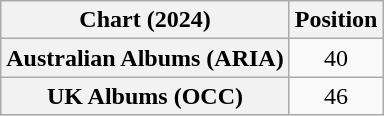<table class="wikitable sortable plainrowheaders" style="text-align:center">
<tr>
<th scope="col">Chart (2024)</th>
<th scope="col">Position</th>
</tr>
<tr>
<th scope="row">Australian Albums (ARIA)</th>
<td>40</td>
</tr>
<tr>
<th scope="row">UK Albums (OCC)</th>
<td>46</td>
</tr>
</table>
